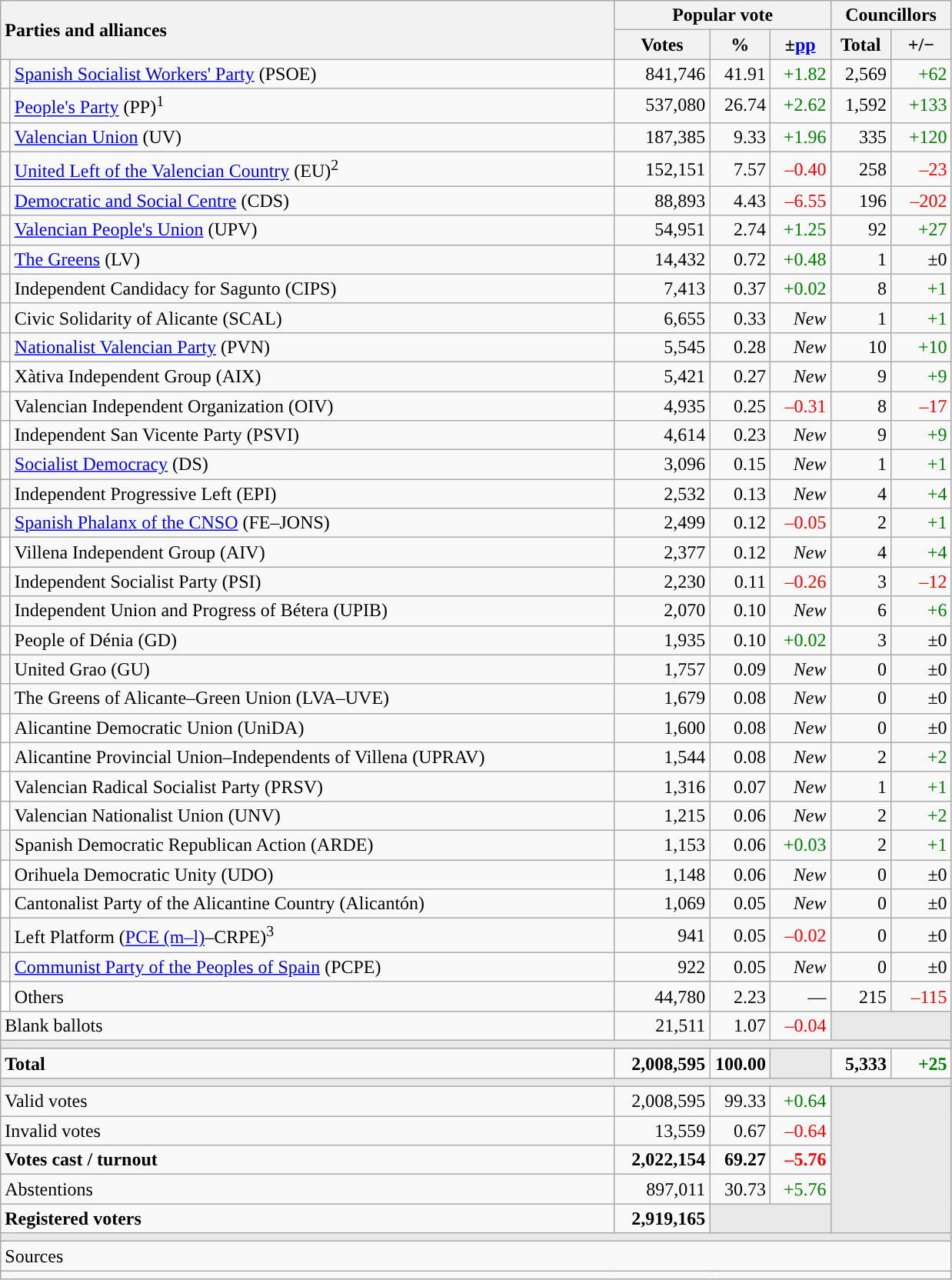<table class="wikitable" style="text-align:right;">
<tr>
<th style="text-align:left;" rowspan="2" colspan="2" width="525">Parties and alliances</th>
<th colspan="3">Popular vote</th>
<th colspan="2">Councillors</th>
</tr>
<tr>
<th width="75">Votes</th>
<th width="45">%</th>
<th width="45">±<a href='#'>pp</a></th>
<th width="45">Total</th>
<th width="45">+/−</th>
</tr>
<tr>
<td width="1" style="color:inherit;background:"></td>
<td align="left"><a href='#'>Spanish Socialist Workers' Party</a> (PSOE)</td>
<td>841,746</td>
<td>41.91</td>
<td style="color:green;">+1.82</td>
<td>2,569</td>
<td style="color:green;">+62</td>
</tr>
<tr>
<td style="color:inherit;background:"></td>
<td align="left"><a href='#'>People's Party</a> (PP)<sup>1</sup></td>
<td>537,080</td>
<td>26.74</td>
<td style="color:green;">+2.62</td>
<td>1,592</td>
<td style="color:green;">+133</td>
</tr>
<tr>
<td style="color:inherit;background:"></td>
<td align="left"><a href='#'>Valencian Union</a> (UV)</td>
<td>187,385</td>
<td>9.33</td>
<td style="color:green;">+1.96</td>
<td>335</td>
<td style="color:green;">+120</td>
</tr>
<tr>
<td style="color:inherit;background:"></td>
<td align="left"><a href='#'>United Left of the Valencian Country</a> (EU)<sup>2</sup></td>
<td>152,151</td>
<td>7.57</td>
<td style="color:red;">–0.40</td>
<td>258</td>
<td style="color:red;">–23</td>
</tr>
<tr>
<td style="color:inherit;background:"></td>
<td align="left"><a href='#'>Democratic and Social Centre</a> (CDS)</td>
<td>88,893</td>
<td>4.43</td>
<td style="color:red;">–6.55</td>
<td>196</td>
<td style="color:red;">–202</td>
</tr>
<tr>
<td style="color:inherit;background:"></td>
<td align="left"><a href='#'>Valencian People's Union</a> (UPV)</td>
<td>54,951</td>
<td>2.74</td>
<td style="color:green;">+1.25</td>
<td>92</td>
<td style="color:green;">+27</td>
</tr>
<tr>
<td style="color:inherit;background:"></td>
<td align="left"><a href='#'>The Greens</a> (LV)</td>
<td>14,432</td>
<td>0.72</td>
<td style="color:green;">+0.48</td>
<td>1</td>
<td>±0</td>
</tr>
<tr>
<td style="color:inherit;background:"></td>
<td align="left">Independent Candidacy for Sagunto (CIPS)</td>
<td>7,413</td>
<td>0.37</td>
<td style="color:green;">+0.02</td>
<td>8</td>
<td style="color:green;">+1</td>
</tr>
<tr>
<td style="color:inherit;background:"></td>
<td align="left">Civic Solidarity of Alicante (SCAL)</td>
<td>6,655</td>
<td>0.33</td>
<td><em>New</em></td>
<td>1</td>
<td style="color:green;">+1</td>
</tr>
<tr>
<td style="color:inherit;background:"></td>
<td align="left"><a href='#'>Nationalist Valencian Party</a> (PVN)</td>
<td>5,545</td>
<td>0.28</td>
<td><em>New</em></td>
<td>10</td>
<td style="color:green;">+10</td>
</tr>
<tr>
<td bgcolor="white"></td>
<td align="left">Xàtiva Independent Group (AIX)</td>
<td>5,421</td>
<td>0.27</td>
<td><em>New</em></td>
<td>9</td>
<td style="color:green;">+9</td>
</tr>
<tr>
<td style="color:inherit;background:"></td>
<td align="left">Valencian Independent Organization (OIV)</td>
<td>4,935</td>
<td>0.25</td>
<td style="color:red;">–0.31</td>
<td>8</td>
<td style="color:red;">–17</td>
</tr>
<tr>
<td bgcolor="white"></td>
<td align="left">Independent San Vicente Party (PSVI)</td>
<td>4,614</td>
<td>0.23</td>
<td><em>New</em></td>
<td>9</td>
<td style="color:green;">+9</td>
</tr>
<tr>
<td style="color:inherit;background:"></td>
<td align="left"><a href='#'>Socialist Democracy</a> (DS)</td>
<td>3,096</td>
<td>0.15</td>
<td><em>New</em></td>
<td>1</td>
<td style="color:green;">+1</td>
</tr>
<tr>
<td style="color:inherit;background:"></td>
<td align="left">Independent Progressive Left (EPI)</td>
<td>2,532</td>
<td>0.13</td>
<td><em>New</em></td>
<td>4</td>
<td style="color:green;">+4</td>
</tr>
<tr>
<td style="color:inherit;background:"></td>
<td align="left"><a href='#'>Spanish Phalanx of the CNSO</a> (FE–JONS)</td>
<td>2,499</td>
<td>0.12</td>
<td style="color:red;">–0.05</td>
<td>2</td>
<td style="color:green;">+1</td>
</tr>
<tr>
<td bgcolor="white"></td>
<td align="left">Villena Independent Group (AIV)</td>
<td>2,377</td>
<td>0.12</td>
<td><em>New</em></td>
<td>4</td>
<td style="color:green;">+4</td>
</tr>
<tr>
<td style="color:inherit;background:"></td>
<td align="left">Independent Socialist Party (PSI)</td>
<td>2,230</td>
<td>0.11</td>
<td style="color:red;">–0.26</td>
<td>3</td>
<td style="color:red;">–12</td>
</tr>
<tr>
<td style="color:inherit;background:"></td>
<td align="left">Independent Union and Progress of Bétera (UPIB)</td>
<td>2,070</td>
<td>0.10</td>
<td><em>New</em></td>
<td>6</td>
<td style="color:green;">+6</td>
</tr>
<tr>
<td style="color:inherit;background:"></td>
<td align="left">People of Dénia (GD)</td>
<td>1,935</td>
<td>0.10</td>
<td style="color:green;">+0.02</td>
<td>3</td>
<td>±0</td>
</tr>
<tr>
<td style="color:inherit;background:"></td>
<td align="left">United Grao (GU)</td>
<td>1,757</td>
<td>0.09</td>
<td><em>New</em></td>
<td>0</td>
<td>±0</td>
</tr>
<tr>
<td style="color:inherit;background:"></td>
<td align="left">The Greens of Alicante–Green Union (LVA–UVE)</td>
<td>1,679</td>
<td>0.08</td>
<td><em>New</em></td>
<td>0</td>
<td>±0</td>
</tr>
<tr>
<td bgcolor="white"></td>
<td align="left">Alicantine Democratic Union (UniDA)</td>
<td>1,600</td>
<td>0.08</td>
<td><em>New</em></td>
<td>0</td>
<td>±0</td>
</tr>
<tr>
<td bgcolor="white"></td>
<td align="left">Alicantine Provincial Union–Independents of Villena (UPRAV)</td>
<td>1,544</td>
<td>0.08</td>
<td><em>New</em></td>
<td>2</td>
<td style="color:green;">+2</td>
</tr>
<tr>
<td bgcolor="white"></td>
<td align="left">Valencian Radical Socialist Party (PRSV)</td>
<td>1,316</td>
<td>0.07</td>
<td><em>New</em></td>
<td>1</td>
<td style="color:green;">+1</td>
</tr>
<tr>
<td bgcolor="white"></td>
<td align="left">Valencian Nationalist Union (UNV)</td>
<td>1,215</td>
<td>0.06</td>
<td><em>New</em></td>
<td>2</td>
<td style="color:green;">+2</td>
</tr>
<tr>
<td style="color:inherit;background:"></td>
<td align="left">Spanish Democratic Republican Action (ARDE)</td>
<td>1,153</td>
<td>0.06</td>
<td style="color:green;">+0.03</td>
<td>2</td>
<td style="color:green;">+1</td>
</tr>
<tr>
<td bgcolor="white"></td>
<td align="left">Orihuela Democratic Unity (UDO)</td>
<td>1,148</td>
<td>0.06</td>
<td><em>New</em></td>
<td>0</td>
<td>±0</td>
</tr>
<tr>
<td bgcolor="white"></td>
<td align="left">Cantonalist Party of the Alicantine Country (Alicantón)</td>
<td>1,069</td>
<td>0.05</td>
<td><em>New</em></td>
<td>0</td>
<td>±0</td>
</tr>
<tr>
<td style="color:inherit;background:"></td>
<td align="left">Left Platform (<a href='#'>PCE (m–l)</a>–CRPE)<sup>3</sup></td>
<td>941</td>
<td>0.05</td>
<td style="color:red;">–0.02</td>
<td>0</td>
<td>±0</td>
</tr>
<tr>
<td style="color:inherit;background:"></td>
<td align="left"><a href='#'>Communist Party of the Peoples of Spain</a> (PCPE)</td>
<td>922</td>
<td>0.05</td>
<td><em>New</em></td>
<td>0</td>
<td>±0</td>
</tr>
<tr>
<td bgcolor="white"></td>
<td align="left">Others</td>
<td>44,780</td>
<td>2.23</td>
<td>—</td>
<td>215</td>
<td style="color:red;">–115</td>
</tr>
<tr>
<td align="left" colspan="2">Blank ballots</td>
<td>21,511</td>
<td>1.07</td>
<td style="color:red;">–0.04</td>
<td bgcolor="#E9E9E9" colspan="2"></td>
</tr>
<tr>
<td colspan="7" bgcolor="#E9E9E9"></td>
</tr>
<tr style="font-weight:bold;">
<td align="left" colspan="2">Total</td>
<td>2,008,595</td>
<td>100.00</td>
<td bgcolor="#E9E9E9"></td>
<td>5,333</td>
<td style="color:green;">+25</td>
</tr>
<tr>
<td colspan="7" bgcolor="#E9E9E9"></td>
</tr>
<tr>
<td align="left" colspan="2">Valid votes</td>
<td>2,008,595</td>
<td>99.33</td>
<td style="color:green;">+0.64</td>
<td bgcolor="#E9E9E9" colspan="2" rowspan="5"></td>
</tr>
<tr>
<td align="left" colspan="2">Invalid votes</td>
<td>13,559</td>
<td>0.67</td>
<td style="color:red;">–0.64</td>
</tr>
<tr style="font-weight:bold;">
<td align="left" colspan="2">Votes cast / turnout</td>
<td>2,022,154</td>
<td>69.27</td>
<td style="color:red;">–5.76</td>
</tr>
<tr>
<td align="left" colspan="2">Abstentions</td>
<td>897,011</td>
<td>30.73</td>
<td style="color:green;">+5.76</td>
</tr>
<tr style="font-weight:bold;">
<td align="left" colspan="2">Registered voters</td>
<td>2,919,165</td>
<td bgcolor="#E9E9E9" colspan="2"></td>
</tr>
<tr>
<td colspan="7" bgcolor="#E9E9E9"></td>
</tr>
<tr>
<td align="left" colspan="7">Sources</td>
</tr>
<tr>
<td colspan="7" style="text-align:left; max-width:790px;"></td>
</tr>
</table>
